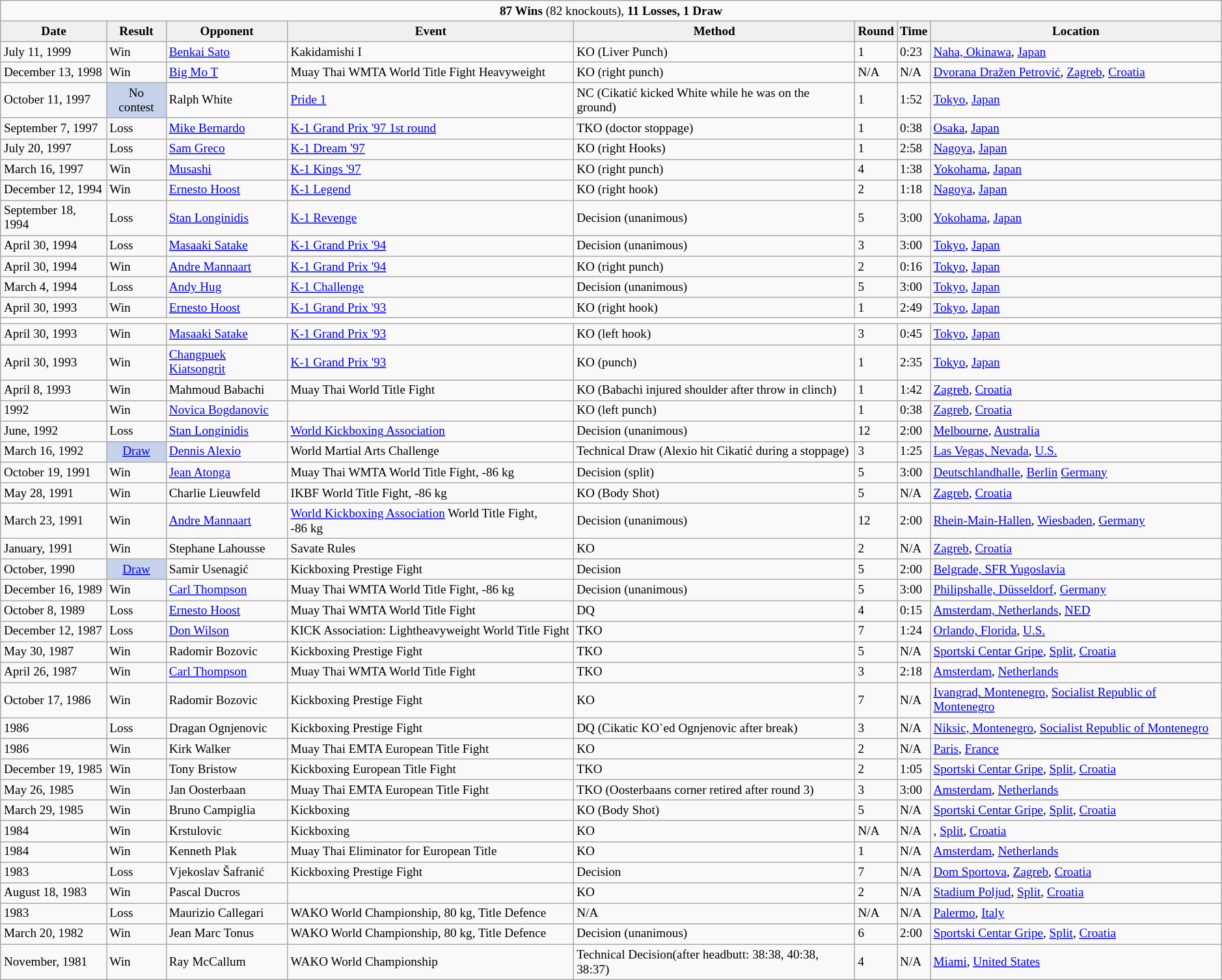<table class="wikitable" style="margin:0.5em; font-size:80%">
<tr>
<td style="text-align: center" colspan=8><strong>87 Wins</strong> (82 knockouts), <strong>11 Losses, 1 Draw</strong></td>
</tr>
<tr>
<td align="center" style="border-style: none none solid solid; background: #f0f0f0"><strong>Date</strong></td>
<td align="center" style="border-style: none none solid solid; background: #f0f0f0"><strong>Result</strong></td>
<td align="center" style="border-style: none none solid solid; background: #f0f0f0"><strong>Opponent</strong></td>
<td align="center" style="border-style: none none solid solid; background: #f0f0f0"><strong>Event</strong></td>
<td align="center" style="border-style: none none solid solid; background: #f0f0f0"><strong>Method</strong></td>
<td align="center" style="border-style: none none solid solid; background: #f0f0f0"><strong>Round</strong></td>
<td align="center" style="border-style: none none solid solid; background: #f0f0f0"><strong>Time</strong></td>
<td align="center" style="border-style: none none solid solid; background: #f0f0f0"><strong>Location</strong></td>
</tr>
<tr>
<td>July 11, 1999</td>
<td>Win</td>
<td> <a href='#'>Benkai Sato</a></td>
<td>Kakidamishi I</td>
<td>KO (Liver Punch)</td>
<td>1</td>
<td>0:23</td>
<td> <a href='#'>Naha, Okinawa</a>, <a href='#'>Japan</a></td>
</tr>
<tr>
<td>December 13, 1998</td>
<td>Win</td>
<td> <a href='#'>Big Mo T</a></td>
<td>Muay Thai WMTA World Title Fight Heavyweight</td>
<td>KO (right punch)</td>
<td>N/A</td>
<td>N/A</td>
<td> <a href='#'>Dvorana Dražen Petrović</a>,  <a href='#'>Zagreb</a>, <a href='#'>Croatia</a></td>
</tr>
<tr>
<td>October 11, 1997</td>
<td style="background:#c5d2ea; text-align:center;">No contest</td>
<td> Ralph White</td>
<td><a href='#'>Pride 1</a></td>
<td>NC (Cikatić kicked White while he was on the ground)</td>
<td>1</td>
<td>1:52</td>
<td> <a href='#'>Tokyo</a>, <a href='#'>Japan</a></td>
</tr>
<tr>
<td>September 7, 1997</td>
<td>Loss</td>
<td> <a href='#'>Mike Bernardo</a></td>
<td><a href='#'>K-1 Grand Prix '97 1st round</a></td>
<td>TKO (doctor stoppage)</td>
<td>1</td>
<td>0:38</td>
<td> <a href='#'>Osaka</a>, <a href='#'>Japan</a></td>
</tr>
<tr>
<td>July 20, 1997</td>
<td>Loss</td>
<td> <a href='#'>Sam Greco</a></td>
<td><a href='#'>K-1 Dream '97</a></td>
<td>KO (right Hooks)</td>
<td>1</td>
<td>2:58</td>
<td> <a href='#'>Nagoya</a>, <a href='#'>Japan</a></td>
</tr>
<tr>
<td>March 16, 1997</td>
<td>Win</td>
<td> <a href='#'>Musashi</a></td>
<td><a href='#'>K-1 Kings '97</a></td>
<td>KO (right punch)</td>
<td>4</td>
<td>1:38</td>
<td> <a href='#'>Yokohama</a>, <a href='#'>Japan</a></td>
</tr>
<tr>
<td>December 12, 1994</td>
<td>Win</td>
<td> <a href='#'>Ernesto Hoost</a></td>
<td><a href='#'>K-1 Legend</a></td>
<td>KO (right hook)</td>
<td>2</td>
<td>1:18</td>
<td> <a href='#'>Nagoya</a>, <a href='#'>Japan</a></td>
</tr>
<tr>
<td>September 18, 1994</td>
<td>Loss</td>
<td> <a href='#'>Stan Longinidis</a></td>
<td><a href='#'>K-1 Revenge</a></td>
<td>Decision (unanimous)</td>
<td>5</td>
<td>3:00</td>
<td> <a href='#'>Yokohama</a>, <a href='#'>Japan</a></td>
</tr>
<tr>
<td>April 30, 1994</td>
<td>Loss</td>
<td> <a href='#'>Masaaki Satake</a></td>
<td><a href='#'>K-1 Grand Prix '94</a></td>
<td>Decision (unanimous)</td>
<td>3</td>
<td>3:00</td>
<td> <a href='#'>Tokyo</a>, <a href='#'>Japan</a></td>
</tr>
<tr>
<td>April 30, 1994</td>
<td>Win</td>
<td> <a href='#'>Andre Mannaart</a></td>
<td><a href='#'>K-1 Grand Prix '94</a></td>
<td>KO (right punch)</td>
<td>2</td>
<td>0:16</td>
<td> <a href='#'>Tokyo</a>, <a href='#'>Japan</a></td>
</tr>
<tr>
<td>March 4, 1994</td>
<td>Loss</td>
<td> <a href='#'>Andy Hug</a></td>
<td><a href='#'>K-1 Challenge</a></td>
<td>Decision (unanimous)</td>
<td>5</td>
<td>3:00</td>
<td> <a href='#'>Tokyo</a>, <a href='#'>Japan</a></td>
</tr>
<tr>
<td>April 30, 1993</td>
<td>Win</td>
<td> <a href='#'>Ernesto Hoost</a></td>
<td><a href='#'>K-1 Grand Prix '93</a></td>
<td>KO (right hook)</td>
<td>1</td>
<td>2:49</td>
<td> <a href='#'>Tokyo</a>, <a href='#'>Japan</a></td>
</tr>
<tr>
<th style=background:white colspan=9></th>
</tr>
<tr>
<td>April 30, 1993</td>
<td>Win</td>
<td> <a href='#'>Masaaki Satake</a></td>
<td><a href='#'>K-1 Grand Prix '93</a></td>
<td>KO (left hook)</td>
<td>3</td>
<td>0:45</td>
<td> <a href='#'>Tokyo</a>, <a href='#'>Japan</a></td>
</tr>
<tr>
<td>April 30, 1993</td>
<td>Win</td>
<td> <a href='#'>Changpuek Kiatsongrit</a></td>
<td><a href='#'>K-1 Grand Prix '93</a></td>
<td>KO (punch)</td>
<td>1</td>
<td>2:35</td>
<td> <a href='#'>Tokyo</a>, <a href='#'>Japan</a></td>
</tr>
<tr>
<td>April 8, 1993</td>
<td>Win</td>
<td> Mahmoud Babachi</td>
<td>Muay Thai World Title Fight</td>
<td>KO (Babachi injured shoulder after throw in clinch)</td>
<td>1</td>
<td>1:42</td>
<td> <a href='#'>Zagreb</a>, <a href='#'>Croatia</a></td>
</tr>
<tr>
<td>1992</td>
<td>Win</td>
<td> <a href='#'>Novica Bogdanovic</a></td>
<td></td>
<td>KO (left punch)</td>
<td>1</td>
<td>0:38</td>
<td> <a href='#'>Zagreb</a>, <a href='#'>Croatia</a></td>
</tr>
<tr>
<td>June, 1992</td>
<td>Loss</td>
<td> <a href='#'>Stan Longinidis</a></td>
<td><a href='#'>World Kickboxing Association</a></td>
<td>Decision (unanimous)</td>
<td>12</td>
<td>2:00</td>
<td> <a href='#'>Melbourne</a>, <a href='#'>Australia</a></td>
</tr>
<tr>
<td>March 16, 1992</td>
<td style="background:#c5d2ea; text-align:center;"><a href='#'>Draw</a></td>
<td> <a href='#'>Dennis Alexio</a></td>
<td>World Martial Arts Challenge</td>
<td>Technical Draw (Alexio hit Cikatić during a stoppage)</td>
<td>3</td>
<td>1:25</td>
<td> <a href='#'>Las Vegas, Nevada</a>, <a href='#'>U.S.</a></td>
</tr>
<tr>
<td>October 19, 1991</td>
<td>Win</td>
<td> <a href='#'>Jean Atonga</a></td>
<td>Muay Thai WMTA World Title Fight, -86 kg</td>
<td>Decision (split)</td>
<td>5</td>
<td>3:00</td>
<td> <a href='#'>Deutschlandhalle</a>, <a href='#'>Berlin</a> <a href='#'>Germany</a></td>
</tr>
<tr>
<td>May 28, 1991</td>
<td>Win</td>
<td> Charlie Lieuwfeld</td>
<td>IKBF World Title Fight, -86 kg</td>
<td>KO (Body Shot)</td>
<td>5</td>
<td>N/A</td>
<td> <a href='#'>Zagreb</a>, <a href='#'>Croatia</a></td>
</tr>
<tr>
<td>March 23, 1991</td>
<td>Win</td>
<td> <a href='#'>Andre Mannaart</a></td>
<td><a href='#'>World Kickboxing Association</a> World Title Fight, -86 kg</td>
<td>Decision (unanimous)</td>
<td>12</td>
<td>2:00</td>
<td> <a href='#'>Rhein-Main-Hallen</a>, <a href='#'>Wiesbaden</a>, <a href='#'>Germany</a></td>
</tr>
<tr>
<td>January, 1991</td>
<td>Win</td>
<td> Stephane Lahousse</td>
<td>Savate Rules</td>
<td>KO</td>
<td>2</td>
<td>N/A</td>
<td> <a href='#'>Zagreb</a>, <a href='#'>Croatia</a></td>
</tr>
<tr>
<td>October, 1990</td>
<td style="background:#c5d2ea; text-align:center;"><a href='#'>Draw</a></td>
<td> Samir Usenagić</td>
<td>Kickboxing Prestige Fight</td>
<td>Decision</td>
<td>5</td>
<td>2:00</td>
<td> <a href='#'>Belgrade, SFR Yugoslavia</a></td>
</tr>
<tr>
<td>December 16, 1989</td>
<td>Win</td>
<td> <a href='#'>Carl Thompson</a></td>
<td>Muay Thai WMTA World Title Fight, -86 kg</td>
<td>Decision (unanimous)</td>
<td>5</td>
<td>3:00</td>
<td> <a href='#'>Philipshalle, Düsseldorf</a>, <a href='#'>Germany</a></td>
</tr>
<tr>
<td>October 8, 1989</td>
<td>Loss</td>
<td> <a href='#'>Ernesto Hoost</a></td>
<td>Muay Thai WMTA World Title Fight</td>
<td>DQ</td>
<td>4</td>
<td>0:15</td>
<td> <a href='#'>Amsterdam, Netherlands</a>, <a href='#'>NED</a></td>
</tr>
<tr>
<td>December 12, 1987</td>
<td>Loss</td>
<td> <a href='#'>Don Wilson</a></td>
<td>KICK Association: Lightheavyweight World Title Fight</td>
<td>TKO</td>
<td>7</td>
<td>1:24</td>
<td> <a href='#'>Orlando, Florida</a>, <a href='#'>U.S.</a></td>
</tr>
<tr>
<td>May 30, 1987</td>
<td>Win</td>
<td> Radomir Bozovic</td>
<td>Kickboxing Prestige Fight</td>
<td>TKO</td>
<td>5</td>
<td>N/A</td>
<td> <a href='#'>Sportski Centar Gripe</a>, <a href='#'>Split</a>, <a href='#'>Croatia</a></td>
</tr>
<tr>
<td>April 26, 1987</td>
<td>Win</td>
<td> <a href='#'>Carl Thompson</a></td>
<td>Muay Thai WMTA World Title Fight</td>
<td>TKO</td>
<td>3</td>
<td>2:18</td>
<td> <a href='#'>Amsterdam</a>, <a href='#'>Netherlands</a></td>
</tr>
<tr>
<td>October 17, 1986</td>
<td>Win</td>
<td> Radomir Bozovic</td>
<td>Kickboxing Prestige Fight</td>
<td>KO</td>
<td>7</td>
<td>N/A</td>
<td> <a href='#'>Ivangrad, Montenegro</a>, <a href='#'>Socialist Republic of Montenegro</a></td>
</tr>
<tr>
<td>1986</td>
<td>Loss</td>
<td> Dragan Ognjenovic</td>
<td>Kickboxing Prestige Fight</td>
<td>DQ (Cikatic KO`ed Ognjenovic after break)</td>
<td>3</td>
<td>N/A</td>
<td> <a href='#'>Niksic, Montenegro</a>, <a href='#'>Socialist Republic of Montenegro</a></td>
</tr>
<tr>
<td>1986</td>
<td>Win</td>
<td> Kirk Walker</td>
<td>Muay Thai EMTA European Title Fight</td>
<td>KO</td>
<td>2</td>
<td>N/A</td>
<td> <a href='#'>Paris</a>, <a href='#'>France</a></td>
</tr>
<tr>
<td>December 19, 1985</td>
<td>Win</td>
<td> Tony Bristow</td>
<td>Kickboxing European Title Fight</td>
<td>TKO</td>
<td>2</td>
<td>1:05</td>
<td> <a href='#'>Sportski Centar Gripe</a>, <a href='#'>Split</a>, <a href='#'>Croatia</a></td>
</tr>
<tr>
<td>May 26, 1985</td>
<td>Win</td>
<td> Jan Oosterbaan</td>
<td>Muay Thai EMTA European Title Fight</td>
<td>TKO (Oosterbaans corner retired after round 3)</td>
<td>3</td>
<td>3:00</td>
<td> <a href='#'>Amsterdam</a>, <a href='#'>Netherlands</a></td>
</tr>
<tr>
<td>March 29, 1985</td>
<td>Win</td>
<td> Bruno Campiglia</td>
<td>Kickboxing</td>
<td>KO (Body Shot)</td>
<td>5</td>
<td>N/A</td>
<td> <a href='#'>Sportski Centar Gripe</a>, <a href='#'>Split</a>, <a href='#'>Croatia</a></td>
</tr>
<tr>
<td>1984</td>
<td>Win</td>
<td> Krstulovic</td>
<td>Kickboxing</td>
<td>KO</td>
<td>N/A</td>
<td>N/A</td>
<td>, <a href='#'>Split</a>, <a href='#'>Croatia</a></td>
</tr>
<tr>
<td>1984</td>
<td>Win</td>
<td> Kenneth Plak</td>
<td>Muay Thai Eliminator for European Title</td>
<td>KO</td>
<td>1</td>
<td>N/A</td>
<td> <a href='#'>Amsterdam</a>, <a href='#'>Netherlands</a></td>
</tr>
<tr>
<td>1983</td>
<td>Loss</td>
<td> Vjekoslav Šafranić</td>
<td>Kickboxing Prestige Fight</td>
<td>Decision</td>
<td>7</td>
<td>N/A</td>
<td> <a href='#'>Dom Sportova</a>, <a href='#'>Zagreb</a>, <a href='#'>Croatia</a></td>
</tr>
<tr>
<td>August 18, 1983</td>
<td>Win</td>
<td> Pascal Ducros</td>
<td></td>
<td>KO</td>
<td>2</td>
<td>N/A</td>
<td> <a href='#'>Stadium Poljud</a>, <a href='#'>Split</a>, <a href='#'>Croatia</a></td>
</tr>
<tr>
<td>1983</td>
<td>Loss</td>
<td> Maurizio Callegari</td>
<td>WAKO World Championship, 80 kg, Title Defence</td>
<td>N/A</td>
<td>N/A</td>
<td>N/A</td>
<td> <a href='#'>Palermo</a>, <a href='#'>Italy</a></td>
</tr>
<tr>
<td>March 20, 1982</td>
<td>Win</td>
<td> Jean Marc Tonus</td>
<td>WAKO World Championship, 80 kg, Title Defence</td>
<td>Decision (unanimous)</td>
<td>6</td>
<td>2:00</td>
<td> <a href='#'>Sportski Centar Gripe</a>, <a href='#'>Split</a>, <a href='#'>Croatia</a></td>
</tr>
<tr>
<td>November, 1981</td>
<td>Win</td>
<td> Ray McCallum</td>
<td>WAKO World Championship</td>
<td>Technical Decision(after headbutt: 38:38, 40:38, 38:37)</td>
<td>4</td>
<td>N/A</td>
<td> <a href='#'>Miami</a>, <a href='#'>United States</a></td>
</tr>
</table>
